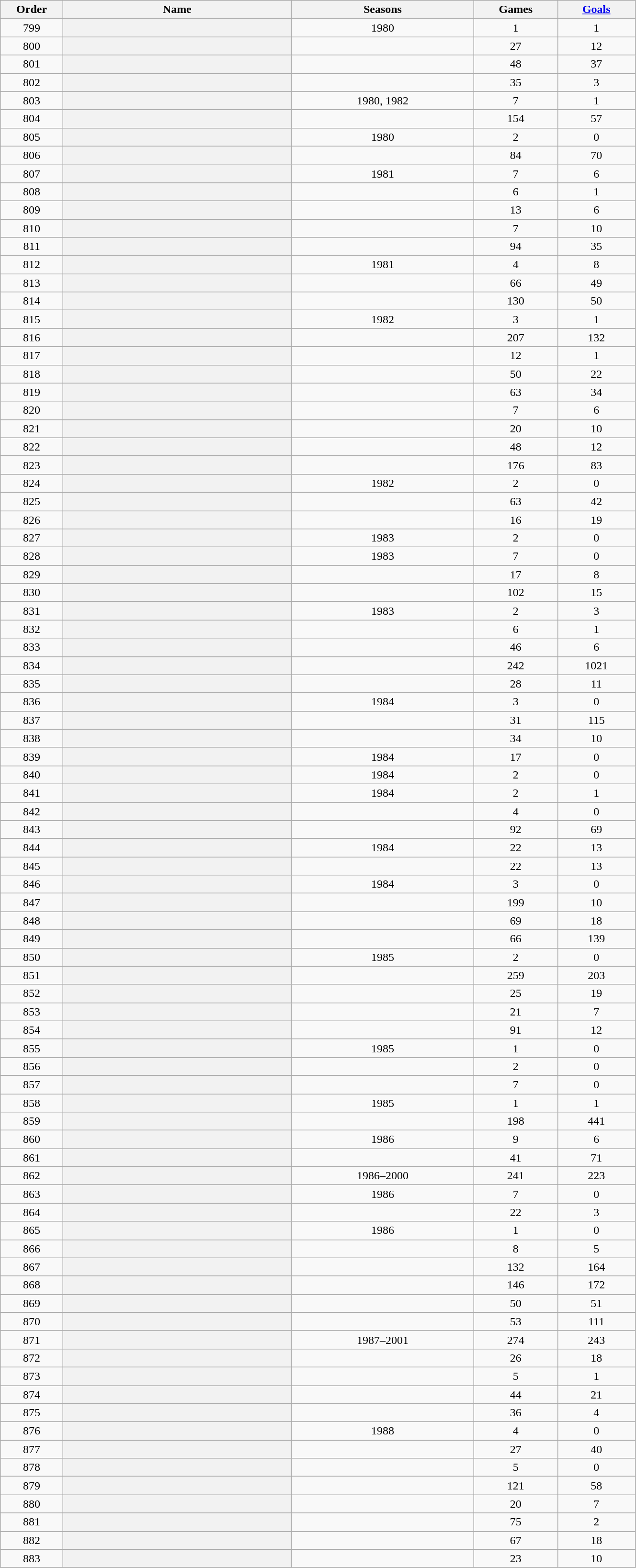<table class="wikitable plainrowheaders sortable"  style="text-align:center; width:70%;">
<tr>
<th scope="col" style="width:3%;">Order</th>
<th scope="col" style="width:15%;">Name</th>
<th scope="col" style="width:12%;">Seasons</th>
<th scope="col" style="width:5%;">Games</th>
<th scope="col" style="width:5%;"><a href='#'>Goals</a></th>
</tr>
<tr>
<td>799</td>
<th scope="row"></th>
<td>1980</td>
<td>1</td>
<td>1</td>
</tr>
<tr>
<td>800</td>
<th scope="row"></th>
<td></td>
<td>27</td>
<td>12</td>
</tr>
<tr>
<td>801</td>
<th scope="row"></th>
<td></td>
<td>48</td>
<td>37</td>
</tr>
<tr>
<td>802</td>
<th scope="row"></th>
<td></td>
<td>35</td>
<td>3</td>
</tr>
<tr>
<td>803</td>
<th scope="row"></th>
<td>1980, 1982</td>
<td>7</td>
<td>1</td>
</tr>
<tr>
<td>804</td>
<th scope="row"></th>
<td></td>
<td>154</td>
<td>57</td>
</tr>
<tr>
<td>805</td>
<th scope="row"></th>
<td>1980</td>
<td>2</td>
<td>0</td>
</tr>
<tr>
<td>806</td>
<th scope="row"></th>
<td></td>
<td>84</td>
<td>70</td>
</tr>
<tr>
<td>807</td>
<th scope="row"></th>
<td>1981</td>
<td>7</td>
<td>6</td>
</tr>
<tr>
<td>808</td>
<th scope="row"></th>
<td></td>
<td>6</td>
<td>1</td>
</tr>
<tr>
<td>809</td>
<th scope="row"></th>
<td></td>
<td>13</td>
<td>6</td>
</tr>
<tr>
<td>810</td>
<th scope="row"></th>
<td></td>
<td>7</td>
<td>10</td>
</tr>
<tr>
<td>811</td>
<th scope="row"></th>
<td></td>
<td>94</td>
<td>35</td>
</tr>
<tr>
<td>812</td>
<th scope="row"></th>
<td>1981</td>
<td>4</td>
<td>8</td>
</tr>
<tr>
<td>813</td>
<th scope="row"></th>
<td></td>
<td>66</td>
<td>49</td>
</tr>
<tr>
<td>814</td>
<th scope="row"></th>
<td></td>
<td>130</td>
<td>50</td>
</tr>
<tr>
<td>815</td>
<th scope="row"></th>
<td>1982</td>
<td>3</td>
<td>1</td>
</tr>
<tr>
<td>816</td>
<th scope="row"></th>
<td></td>
<td>207</td>
<td>132</td>
</tr>
<tr>
<td>817</td>
<th scope="row"></th>
<td></td>
<td>12</td>
<td>1</td>
</tr>
<tr>
<td>818</td>
<th scope="row"></th>
<td></td>
<td>50</td>
<td>22</td>
</tr>
<tr>
<td>819</td>
<th scope="row"></th>
<td></td>
<td>63</td>
<td>34</td>
</tr>
<tr>
<td>820</td>
<th scope="row"></th>
<td></td>
<td>7</td>
<td>6</td>
</tr>
<tr>
<td>821</td>
<th scope="row"></th>
<td></td>
<td>20</td>
<td>10</td>
</tr>
<tr>
<td>822</td>
<th scope="row"></th>
<td></td>
<td>48</td>
<td>12</td>
</tr>
<tr>
<td>823</td>
<th scope="row"></th>
<td></td>
<td>176</td>
<td>83</td>
</tr>
<tr>
<td>824</td>
<th scope="row"></th>
<td>1982</td>
<td>2</td>
<td>0</td>
</tr>
<tr>
<td>825</td>
<th scope="row"></th>
<td></td>
<td>63</td>
<td>42</td>
</tr>
<tr>
<td>826</td>
<th scope="row"></th>
<td></td>
<td>16</td>
<td>19</td>
</tr>
<tr>
<td>827</td>
<th scope="row"></th>
<td>1983</td>
<td>2</td>
<td>0</td>
</tr>
<tr>
<td>828</td>
<th scope="row"></th>
<td>1983</td>
<td>7</td>
<td>0</td>
</tr>
<tr>
<td>829</td>
<th scope="row"></th>
<td></td>
<td>17</td>
<td>8</td>
</tr>
<tr>
<td>830</td>
<th scope="row"></th>
<td></td>
<td>102</td>
<td>15</td>
</tr>
<tr>
<td>831</td>
<th scope="row"></th>
<td>1983</td>
<td>2</td>
<td>3</td>
</tr>
<tr>
<td>832</td>
<th scope="row"></th>
<td></td>
<td>6</td>
<td>1</td>
</tr>
<tr>
<td>833</td>
<th scope="row"></th>
<td></td>
<td>46</td>
<td>6</td>
</tr>
<tr>
<td>834</td>
<th scope="row"></th>
<td></td>
<td>242</td>
<td>1021</td>
</tr>
<tr>
<td>835</td>
<th scope="row"></th>
<td></td>
<td>28</td>
<td>11</td>
</tr>
<tr>
<td>836</td>
<th scope="row"></th>
<td>1984</td>
<td>3</td>
<td>0</td>
</tr>
<tr>
<td>837</td>
<th scope="row"></th>
<td></td>
<td>31</td>
<td>115</td>
</tr>
<tr>
<td>838</td>
<th scope="row"></th>
<td></td>
<td>34</td>
<td>10</td>
</tr>
<tr>
<td>839</td>
<th scope="row"></th>
<td>1984</td>
<td>17</td>
<td>0</td>
</tr>
<tr>
<td>840</td>
<th scope="row"></th>
<td>1984</td>
<td>2</td>
<td>0</td>
</tr>
<tr>
<td>841</td>
<th scope="row"></th>
<td>1984</td>
<td>2</td>
<td>1</td>
</tr>
<tr>
<td>842</td>
<th scope="row"></th>
<td></td>
<td>4</td>
<td>0</td>
</tr>
<tr>
<td>843</td>
<th scope="row"></th>
<td></td>
<td>92</td>
<td>69</td>
</tr>
<tr>
<td>844</td>
<th scope="row"></th>
<td>1984</td>
<td>22</td>
<td>13</td>
</tr>
<tr>
<td>845</td>
<th scope="row"></th>
<td></td>
<td>22</td>
<td>13</td>
</tr>
<tr>
<td>846</td>
<th scope="row"></th>
<td>1984</td>
<td>3</td>
<td>0</td>
</tr>
<tr>
<td>847</td>
<th scope="row"></th>
<td></td>
<td>199</td>
<td>10</td>
</tr>
<tr>
<td>848</td>
<th scope="row"></th>
<td></td>
<td>69</td>
<td>18</td>
</tr>
<tr>
<td>849</td>
<th scope="row"></th>
<td></td>
<td>66</td>
<td>139</td>
</tr>
<tr>
<td>850</td>
<th scope="row"></th>
<td>1985</td>
<td>2</td>
<td>0</td>
</tr>
<tr>
<td>851</td>
<th scope="row"></th>
<td></td>
<td>259</td>
<td>203</td>
</tr>
<tr>
<td>852</td>
<th scope="row"></th>
<td></td>
<td>25</td>
<td>19</td>
</tr>
<tr>
<td>853</td>
<th scope="row"></th>
<td></td>
<td>21</td>
<td>7</td>
</tr>
<tr>
<td>854</td>
<th scope="row"></th>
<td></td>
<td>91</td>
<td>12</td>
</tr>
<tr>
<td>855</td>
<th scope="row"></th>
<td>1985</td>
<td>1</td>
<td>0</td>
</tr>
<tr>
<td>856</td>
<th scope="row"></th>
<td></td>
<td>2</td>
<td>0</td>
</tr>
<tr>
<td>857</td>
<th scope="row"></th>
<td></td>
<td>7</td>
<td>0</td>
</tr>
<tr>
<td>858</td>
<th scope="row"></th>
<td>1985</td>
<td>1</td>
<td>1</td>
</tr>
<tr>
<td>859</td>
<th scope="row"></th>
<td></td>
<td>198</td>
<td>441</td>
</tr>
<tr>
<td>860</td>
<th scope="row"></th>
<td>1986</td>
<td>9</td>
<td>6</td>
</tr>
<tr>
<td>861</td>
<th scope="row"></th>
<td></td>
<td>41</td>
<td>71</td>
</tr>
<tr>
<td>862</td>
<th scope="row"></th>
<td>1986–2000</td>
<td>241</td>
<td>223</td>
</tr>
<tr>
<td>863</td>
<th scope="row"></th>
<td>1986</td>
<td>7</td>
<td>0</td>
</tr>
<tr>
<td>864</td>
<th scope="row"></th>
<td></td>
<td>22</td>
<td>3</td>
</tr>
<tr>
<td>865</td>
<th scope="row"></th>
<td>1986</td>
<td>1</td>
<td>0</td>
</tr>
<tr>
<td>866</td>
<th scope="row"></th>
<td></td>
<td>8</td>
<td>5</td>
</tr>
<tr>
<td>867</td>
<th scope="row"></th>
<td></td>
<td>132</td>
<td>164</td>
</tr>
<tr>
<td>868</td>
<th scope="row"></th>
<td></td>
<td>146</td>
<td>172</td>
</tr>
<tr>
<td>869</td>
<th scope="row"></th>
<td></td>
<td>50</td>
<td>51</td>
</tr>
<tr>
<td>870</td>
<th scope="row"></th>
<td></td>
<td>53</td>
<td>111</td>
</tr>
<tr>
<td>871</td>
<th scope="row"></th>
<td>1987–2001</td>
<td>274</td>
<td>243</td>
</tr>
<tr>
<td>872</td>
<th scope="row"></th>
<td></td>
<td>26</td>
<td>18</td>
</tr>
<tr>
<td>873</td>
<th scope="row"></th>
<td></td>
<td>5</td>
<td>1</td>
</tr>
<tr>
<td>874</td>
<th scope="row"></th>
<td></td>
<td>44</td>
<td>21</td>
</tr>
<tr>
<td>875</td>
<th scope="row"></th>
<td></td>
<td>36</td>
<td>4</td>
</tr>
<tr>
<td>876</td>
<th scope="row"></th>
<td>1988</td>
<td>4</td>
<td>0</td>
</tr>
<tr>
<td>877</td>
<th scope="row"></th>
<td></td>
<td>27</td>
<td>40</td>
</tr>
<tr>
<td>878</td>
<th scope="row"></th>
<td></td>
<td>5</td>
<td>0</td>
</tr>
<tr>
<td>879</td>
<th scope="row"></th>
<td></td>
<td>121</td>
<td>58</td>
</tr>
<tr>
<td>880</td>
<th scope="row"></th>
<td></td>
<td>20</td>
<td>7</td>
</tr>
<tr>
<td>881</td>
<th scope="row"></th>
<td></td>
<td>75</td>
<td>2</td>
</tr>
<tr>
<td>882</td>
<th scope="row"></th>
<td></td>
<td>67</td>
<td>18</td>
</tr>
<tr>
<td>883</td>
<th scope="row"></th>
<td></td>
<td>23</td>
<td>10</td>
</tr>
</table>
